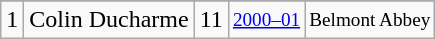<table class="wikitable">
<tr>
</tr>
<tr>
<td>1</td>
<td>Colin Ducharme</td>
<td>11</td>
<td style="font-size:80%;"><a href='#'>2000–01</a></td>
<td style="font-size:80%;">Belmont Abbey</td>
</tr>
</table>
